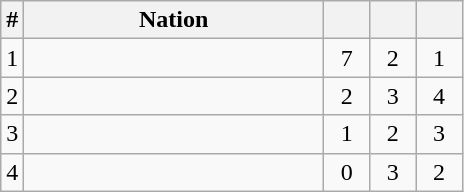<table class="wikitable"  padding=3>
<tr>
<th width="5%" class="hintergrundfarbe8">#</th>
<th width="65%" class="hintergrundfarbe8">Nation</th>
<th width="10%"></th>
<th width="10%"></th>
<th width="10%"></th>
</tr>
<tr>
<td>1</td>
<td></td>
<td style="text-align:center">7</td>
<td style="text-align:center">2</td>
<td style="text-align:center">1</td>
</tr>
<tr>
<td>2</td>
<td></td>
<td style="text-align:center">2</td>
<td style="text-align:center">3</td>
<td style="text-align:center">4</td>
</tr>
<tr>
<td>3</td>
<td></td>
<td style="text-align:center">1</td>
<td style="text-align:center">2</td>
<td style="text-align:center">3</td>
</tr>
<tr>
<td>4</td>
<td></td>
<td style="text-align:center">0</td>
<td style="text-align:center">3</td>
<td style="text-align:center">2</td>
</tr>
</table>
